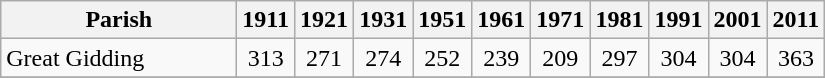<table class="wikitable" style="text-align:center;">
<tr>
<th width="150">Parish<br></th>
<th width="30">1911<br></th>
<th width="30">1921<br></th>
<th width="30">1931<br></th>
<th width="30">1951<br></th>
<th width="30">1961<br></th>
<th width="30">1971<br></th>
<th width="30">1981<br></th>
<th width="30">1991<br></th>
<th width="30">2001<br></th>
<th width="30">2011 <br></th>
</tr>
<tr>
<td align=left>Great Gidding</td>
<td align="center">313</td>
<td align="center">271</td>
<td align="center">274</td>
<td align="center">252</td>
<td align="center">239</td>
<td align="center">209</td>
<td align="center">297</td>
<td align="center">304</td>
<td align="center">304</td>
<td align="center">363</td>
</tr>
<tr>
</tr>
</table>
